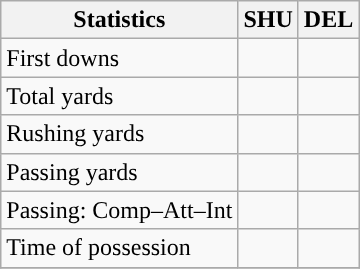<table class="wikitable" style="float: left;">
<tr>
<th>Statistics</th>
<th>SHU</th>
<th>DEL</th>
</tr>
<tr>
<td>First downs</td>
<td></td>
<td></td>
</tr>
<tr>
<td>Total yards</td>
<td></td>
<td></td>
</tr>
<tr>
<td>Rushing yards</td>
<td></td>
<td></td>
</tr>
<tr>
<td>Passing yards</td>
<td></td>
<td></td>
</tr>
<tr>
<td>Passing: Comp–Att–Int</td>
<td></td>
<td></td>
</tr>
<tr>
<td>Time of possession</td>
<td></td>
<td></td>
</tr>
<tr>
</tr>
</table>
